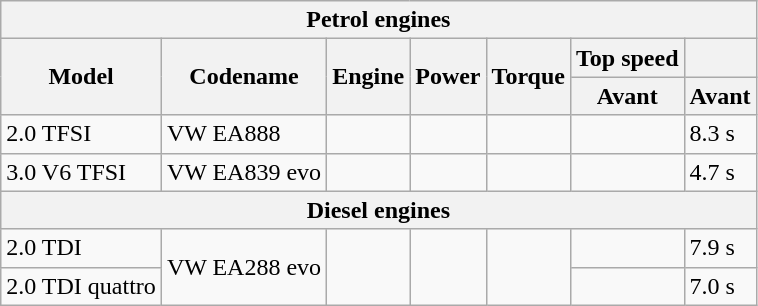<table class="wikitable collapsible">
<tr>
<th colspan="7" style="text-align:center">Petrol engines</th>
</tr>
<tr>
<th rowspan="2">Model</th>
<th rowspan="2">Codename</th>
<th rowspan="2">Engine</th>
<th rowspan="2">Power</th>
<th rowspan="2">Torque</th>
<th>Top speed</th>
<th></th>
</tr>
<tr>
<th>Avant</th>
<th>Avant</th>
</tr>
<tr>
<td>2.0 TFSI</td>
<td>VW EA888</td>
<td></td>
<td></td>
<td></td>
<td></td>
<td>8.3 s</td>
</tr>
<tr>
<td>3.0 V6 TFSI</td>
<td>VW EA839 evo</td>
<td></td>
<td></td>
<td></td>
<td></td>
<td>4.7 s</td>
</tr>
<tr>
<th colspan="7">Diesel engines</th>
</tr>
<tr>
<td>2.0 TDI</td>
<td rowspan="2">VW EA288 evo</td>
<td rowspan="2"></td>
<td rowspan="2"></td>
<td rowspan="2"></td>
<td></td>
<td>7.9 s</td>
</tr>
<tr>
<td>2.0 TDI quattro</td>
<td></td>
<td>7.0 s</td>
</tr>
</table>
